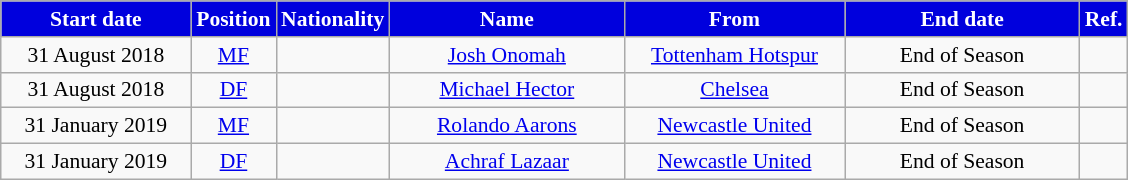<table class="wikitable"  style="text-align:center; font-size:90%; ">
<tr>
<th style="background:#00d; color:#fff; width:120px;">Start date</th>
<th style="background:#00d; color:#fff; width:50px;">Position</th>
<th style="background:#00d; color:#fff; width:50px;">Nationality</th>
<th style="background:#00d; color:#fff; width:150px;">Name</th>
<th style="background:#00d; color:#fff; width:140px;">From</th>
<th style="background:#00d; color:#fff; width:150px;">End date</th>
<th style="background:#00d; color:#fff; width:25px;">Ref.</th>
</tr>
<tr>
<td>31 August 2018</td>
<td><a href='#'>MF</a></td>
<td></td>
<td><a href='#'>Josh Onomah</a></td>
<td> <a href='#'>Tottenham Hotspur</a></td>
<td>End of Season</td>
<td></td>
</tr>
<tr>
<td>31 August 2018</td>
<td><a href='#'>DF</a></td>
<td></td>
<td><a href='#'>Michael Hector</a></td>
<td> <a href='#'>Chelsea</a></td>
<td>End of Season</td>
<td></td>
</tr>
<tr>
<td>31 January 2019</td>
<td><a href='#'>MF</a></td>
<td></td>
<td><a href='#'>Rolando Aarons</a></td>
<td> <a href='#'>Newcastle United</a></td>
<td>End of Season</td>
<td></td>
</tr>
<tr>
<td>31 January 2019</td>
<td><a href='#'>DF</a></td>
<td></td>
<td><a href='#'>Achraf Lazaar</a></td>
<td> <a href='#'>Newcastle United</a></td>
<td>End of Season</td>
<td></td>
</tr>
</table>
